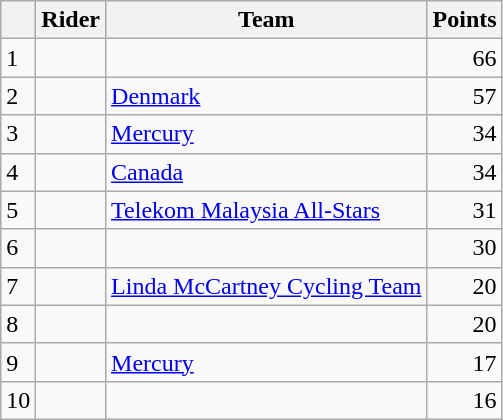<table class=wikitable>
<tr>
<th></th>
<th>Rider</th>
<th>Team</th>
<th>Points</th>
</tr>
<tr>
<td>1</td>
<td> </td>
<td></td>
<td align=right>66</td>
</tr>
<tr>
<td>2</td>
<td></td>
<td><a href='#'>Denmark</a></td>
<td align=right>57</td>
</tr>
<tr>
<td>3</td>
<td></td>
<td><a href='#'>Mercury</a></td>
<td align=right>34</td>
</tr>
<tr>
<td>4</td>
<td></td>
<td><a href='#'>Canada</a></td>
<td align=right>34</td>
</tr>
<tr>
<td>5</td>
<td></td>
<td><a href='#'>Telekom Malaysia All-Stars</a></td>
<td align=right>31</td>
</tr>
<tr>
<td>6</td>
<td></td>
<td></td>
<td align=right>30</td>
</tr>
<tr>
<td>7</td>
<td></td>
<td><a href='#'>Linda McCartney Cycling Team</a></td>
<td align=right>20</td>
</tr>
<tr>
<td>8</td>
<td></td>
<td></td>
<td align=right>20</td>
</tr>
<tr>
<td>9</td>
<td></td>
<td><a href='#'>Mercury</a></td>
<td align=right>17</td>
</tr>
<tr>
<td>10</td>
<td></td>
<td></td>
<td align=right>16</td>
</tr>
</table>
